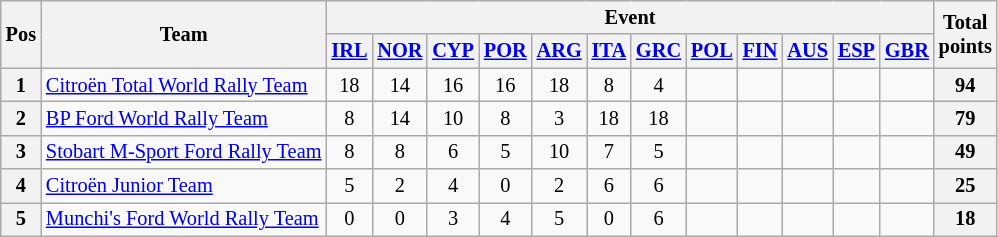<table class="wikitable" style="text-align:center; font-size:85%;">
<tr>
<th rowspan=2>Pos</th>
<th rowspan=2>Team</th>
<th colspan=12>Event</th>
<th rowspan=2>Total<br>points</th>
</tr>
<tr valign="top">
<th><a href='#'>IRL</a><br></th>
<th><a href='#'>NOR</a><br></th>
<th><a href='#'>CYP</a><br></th>
<th><a href='#'>POR</a><br></th>
<th><a href='#'>ARG</a><br></th>
<th><a href='#'>ITA</a><br></th>
<th><a href='#'>GRC</a><br></th>
<th><a href='#'>POL</a><br></th>
<th><a href='#'>FIN</a><br></th>
<th><a href='#'>AUS</a><br></th>
<th><a href='#'>ESP</a><br></th>
<th><a href='#'>GBR</a><br></th>
</tr>
<tr>
<th>1</th>
<td align="left"> <a href='#'>Citroën Total World Rally Team</a></td>
<td>18</td>
<td>14</td>
<td>16</td>
<td>16</td>
<td>18</td>
<td>8</td>
<td>4</td>
<td></td>
<td></td>
<td></td>
<td></td>
<td></td>
<th>94</th>
</tr>
<tr>
<th>2</th>
<td align="left"> <a href='#'>BP Ford World Rally Team</a></td>
<td>8</td>
<td>14</td>
<td>10</td>
<td>8</td>
<td>3</td>
<td>18</td>
<td>18</td>
<td></td>
<td></td>
<td></td>
<td></td>
<td></td>
<th>79</th>
</tr>
<tr>
<th>3</th>
<td align="left"> <a href='#'>Stobart M-Sport Ford Rally Team</a></td>
<td>8</td>
<td>8</td>
<td>6</td>
<td>5</td>
<td>10</td>
<td>7</td>
<td>5</td>
<td></td>
<td></td>
<td></td>
<td></td>
<td></td>
<th>49</th>
</tr>
<tr>
<th>4</th>
<td align="left"> <a href='#'>Citroën Junior Team</a></td>
<td>5</td>
<td>2</td>
<td>4</td>
<td>0</td>
<td>2</td>
<td>6</td>
<td>6</td>
<td></td>
<td></td>
<td></td>
<td></td>
<td></td>
<th>25</th>
</tr>
<tr>
<th>5</th>
<td align="left"> <a href='#'>Munchi's Ford World Rally Team</a></td>
<td>0</td>
<td>0</td>
<td>3</td>
<td>4</td>
<td>5</td>
<td>0</td>
<td>6</td>
<td></td>
<td></td>
<td></td>
<td></td>
<td></td>
<th>18</th>
</tr>
</table>
